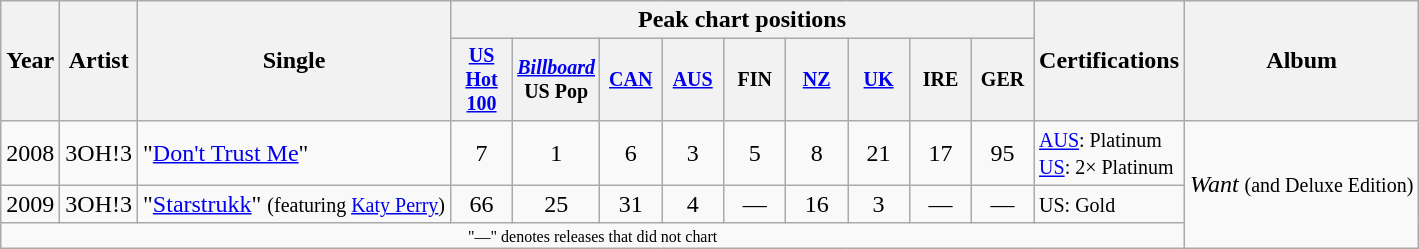<table class="wikitable" style="text-align:center;">
<tr>
<th rowspan="2">Year</th>
<th rowspan="2">Artist</th>
<th rowspan="2">Single</th>
<th colspan="9">Peak chart positions</th>
<th rowspan="2">Certifications</th>
<th rowspan="2">Album</th>
</tr>
<tr style="font-size:smaller;">
<th style="width:35px;"><a href='#'>US Hot 100</a></th>
<th style="width:35px;"><em><a href='#'>Billboard</a></em> US Pop</th>
<th style="width:35px;"><a href='#'>CAN</a></th>
<th style="width:35px;"><a href='#'>AUS</a></th>
<th style="width:35px;">FIN</th>
<th style="width:35px;"><a href='#'>NZ</a></th>
<th style="width:35px;"><a href='#'>UK</a></th>
<th style="width:35px;">IRE</th>
<th style="width:35px;">GER</th>
</tr>
<tr>
<td>2008</td>
<td>3OH!3</td>
<td style="text-align:left;">"<a href='#'>Don't Trust Me</a>"</td>
<td>7</td>
<td>1</td>
<td>6</td>
<td>3</td>
<td>5</td>
<td>8</td>
<td>21</td>
<td>17</td>
<td>95</td>
<td align="left"><small><a href='#'>AUS</a>: Platinum<br><a href='#'>US</a>: 2× Platinum</small></td>
<td style="text-align:left;" rowspan="3"><em>Want</em> <small>(and Deluxe Edition)</small></td>
</tr>
<tr>
<td>2009</td>
<td>3OH!3</td>
<td style="text-align:left;">"<a href='#'>Starstrukk</a>" <small>(featuring <a href='#'>Katy Perry</a>)</small></td>
<td>66</td>
<td>25</td>
<td>31</td>
<td>4</td>
<td>—</td>
<td>16</td>
<td>3</td>
<td>—</td>
<td>—</td>
<td align="left"><small>US: Gold</small></td>
</tr>
<tr>
<td colspan="13" style="font-size: 8pt">"—" denotes releases that did not chart</td>
</tr>
</table>
